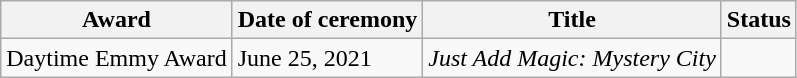<table class="wikitable">
<tr>
<th scope="col">Award</th>
<th scope="col">Date of ceremony</th>
<th scope="col">Title</th>
<th scope="col">Status</th>
</tr>
<tr>
<td>Daytime Emmy Award</td>
<td>June 25, 2021</td>
<td><em>Just Add Magic: Mystery City</em></td>
<td></td>
</tr>
</table>
